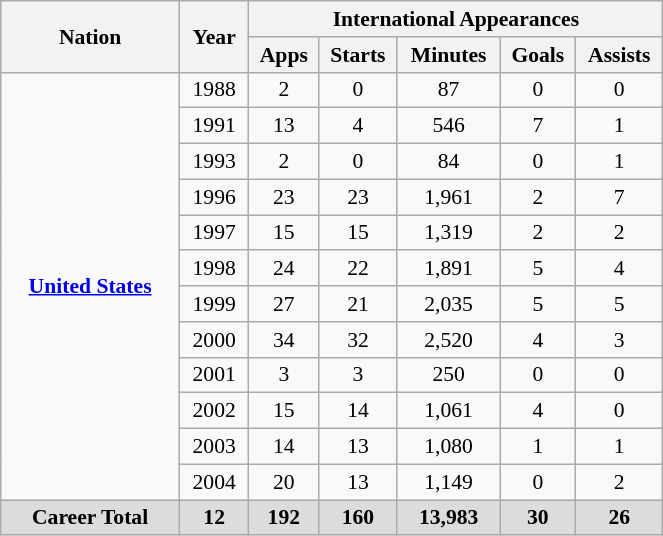<table class="wikitable" style="font-size:90%; width:35%;">
<tr>
<th rowspan="2" style="width:20%;">Nation</th>
<th rowspan="2" style="width:7%;">Year</th>
<th colspan="5" style="width:30%;">International Appearances</th>
</tr>
<tr>
<th align=center>Apps</th>
<th align=center>Starts</th>
<th align=center>Minutes</th>
<th align=center>Goals</th>
<th align=center>Assists</th>
</tr>
<tr>
<td rowspan="12" style="text-align:center;"><strong><a href='#'>United States</a></strong></td>
<td align=center>1988</td>
<td align=center>2</td>
<td align=center>0</td>
<td align=center>87</td>
<td align=center>0</td>
<td align=center>0</td>
</tr>
<tr>
<td align=center>1991</td>
<td align=center>13</td>
<td align=center>4</td>
<td align=center>546</td>
<td align=center>7</td>
<td align=center>1</td>
</tr>
<tr>
<td align=center>1993</td>
<td align=center>2</td>
<td align=center>0</td>
<td align=center>84</td>
<td align=center>0</td>
<td align=center>1</td>
</tr>
<tr>
<td align=center>1996</td>
<td align=center>23</td>
<td align=center>23</td>
<td align=center>1,961</td>
<td align=center>2</td>
<td align=center>7</td>
</tr>
<tr>
<td align=center>1997</td>
<td align=center>15</td>
<td align=center>15</td>
<td align=center>1,319</td>
<td align=center>2</td>
<td align=center>2</td>
</tr>
<tr>
<td align=center>1998</td>
<td align=center>24</td>
<td align=center>22</td>
<td align=center>1,891</td>
<td align=center>5</td>
<td align=center>4</td>
</tr>
<tr>
<td align=center>1999</td>
<td align=center>27</td>
<td align=center>21</td>
<td align=center>2,035</td>
<td align=center>5</td>
<td align=center>5</td>
</tr>
<tr>
<td align=center>2000</td>
<td align=center>34</td>
<td align=center>32</td>
<td align=center>2,520</td>
<td align=center>4</td>
<td align=center>3</td>
</tr>
<tr>
<td align=center>2001</td>
<td align=center>3</td>
<td align=center>3</td>
<td align=center>250</td>
<td align=center>0</td>
<td align=center>0</td>
</tr>
<tr>
<td align=center>2002</td>
<td align=center>15</td>
<td align=center>14</td>
<td align=center>1,061</td>
<td align=center>4</td>
<td align=center>0</td>
</tr>
<tr>
<td align=center>2003</td>
<td align=center>14</td>
<td align=center>13</td>
<td align=center>1,080</td>
<td align=center>1</td>
<td align=center>1</td>
</tr>
<tr>
<td align=center>2004</td>
<td align=center>20</td>
<td align=center>13</td>
<td align=center>1,149</td>
<td align=center>0</td>
<td align=center>2</td>
</tr>
<tr>
<th style="background:#dcdcdc; text-align:center;">Career Total</th>
<th style="background:#dcdcdc; text-align:center;">12</th>
<th style="background:#dcdcdc; text-align:center;">192</th>
<th style="background:#dcdcdc; text-align:center;">160</th>
<th style="background:#dcdcdc; text-align:center;">13,983</th>
<th style="background:#dcdcdc; text-align:center;">30</th>
<th style="background:#dcdcdc; text-align:center;">26</th>
</tr>
</table>
